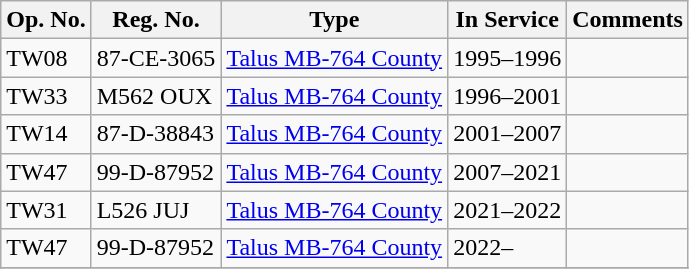<table class="wikitable">
<tr>
<th>Op. No.</th>
<th>Reg. No.</th>
<th>Type</th>
<th>In Service</th>
<th>Comments</th>
</tr>
<tr>
<td>TW08</td>
<td>87-CE-3065</td>
<td><a href='#'>Talus MB-764 County</a></td>
<td>1995–1996</td>
<td></td>
</tr>
<tr>
<td>TW33</td>
<td>M562 OUX</td>
<td><a href='#'>Talus MB-764 County</a></td>
<td>1996–2001</td>
<td></td>
</tr>
<tr>
<td>TW14</td>
<td>87-D-38843</td>
<td><a href='#'>Talus MB-764 County</a></td>
<td>2001–2007</td>
<td></td>
</tr>
<tr>
<td>TW47</td>
<td>99-D-87952</td>
<td><a href='#'>Talus MB-764 County</a></td>
<td>2007–2021</td>
<td></td>
</tr>
<tr>
<td>TW31</td>
<td>L526 JUJ</td>
<td><a href='#'>Talus MB-764 County</a></td>
<td>2021–2022</td>
<td></td>
</tr>
<tr>
<td>TW47</td>
<td>99-D-87952</td>
<td><a href='#'>Talus MB-764 County</a></td>
<td>2022–</td>
<td></td>
</tr>
<tr>
</tr>
</table>
